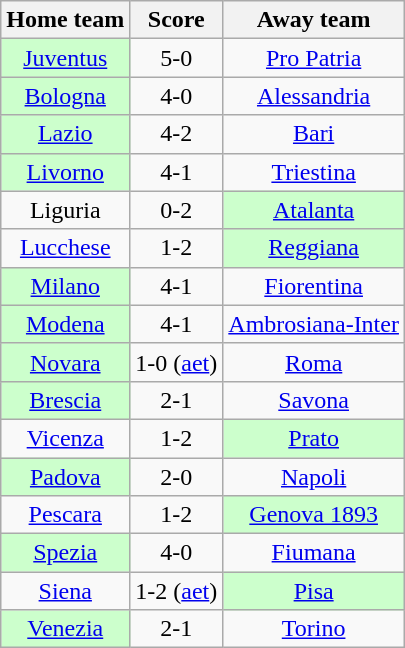<table class="wikitable" style="text-align: center">
<tr>
<th>Home team</th>
<th>Score</th>
<th>Away team</th>
</tr>
<tr>
<td bgcolor="ccffcc"><a href='#'>Juventus</a></td>
<td>5-0</td>
<td><a href='#'>Pro Patria</a></td>
</tr>
<tr>
<td bgcolor="ccffcc"><a href='#'>Bologna</a></td>
<td>4-0</td>
<td><a href='#'>Alessandria</a></td>
</tr>
<tr>
<td bgcolor="ccffcc"><a href='#'>Lazio</a></td>
<td>4-2</td>
<td><a href='#'>Bari</a></td>
</tr>
<tr>
<td bgcolor="ccffcc"><a href='#'>Livorno</a></td>
<td>4-1</td>
<td><a href='#'>Triestina</a></td>
</tr>
<tr>
<td>Liguria</td>
<td>0-2</td>
<td bgcolor="ccffcc"><a href='#'>Atalanta</a></td>
</tr>
<tr>
<td><a href='#'>Lucchese</a></td>
<td>1-2</td>
<td bgcolor="ccffcc"><a href='#'>Reggiana</a></td>
</tr>
<tr>
<td bgcolor="ccffcc"><a href='#'>Milano</a></td>
<td>4-1</td>
<td><a href='#'>Fiorentina</a></td>
</tr>
<tr>
<td bgcolor="ccffcc"><a href='#'>Modena</a></td>
<td>4-1</td>
<td><a href='#'>Ambrosiana-Inter</a></td>
</tr>
<tr>
<td bgcolor="ccffcc"><a href='#'>Novara</a></td>
<td>1-0 (<a href='#'>aet</a>)</td>
<td><a href='#'>Roma</a></td>
</tr>
<tr>
<td bgcolor="ccffcc"><a href='#'>Brescia</a></td>
<td>2-1</td>
<td><a href='#'>Savona</a></td>
</tr>
<tr>
<td><a href='#'>Vicenza</a></td>
<td>1-2</td>
<td bgcolor="ccffcc"><a href='#'>Prato</a></td>
</tr>
<tr>
<td bgcolor="ccffcc"><a href='#'>Padova</a></td>
<td>2-0</td>
<td><a href='#'>Napoli</a></td>
</tr>
<tr>
<td><a href='#'>Pescara</a></td>
<td>1-2</td>
<td bgcolor="ccffcc"><a href='#'>Genova 1893</a></td>
</tr>
<tr>
<td bgcolor="ccffcc"><a href='#'>Spezia</a></td>
<td>4-0</td>
<td><a href='#'>Fiumana</a></td>
</tr>
<tr>
<td><a href='#'>Siena</a></td>
<td>1-2 (<a href='#'>aet</a>)</td>
<td bgcolor="ccffcc"><a href='#'>Pisa</a></td>
</tr>
<tr>
<td bgcolor="ccffcc"><a href='#'>Venezia</a></td>
<td>2-1</td>
<td><a href='#'>Torino</a></td>
</tr>
</table>
